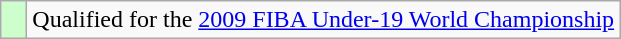<table class="wikitable">
<tr>
<td width=10px bgcolor="#ccffcc"></td>
<td>Qualified for the <a href='#'>2009 FIBA Under-19 World Championship</a></td>
</tr>
</table>
